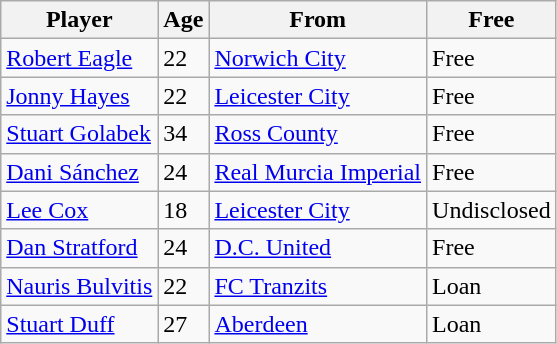<table class="wikitable">
<tr>
<th>Player</th>
<th>Age</th>
<th>From</th>
<th>Free</th>
</tr>
<tr>
<td> <a href='#'>Robert Eagle</a></td>
<td>22</td>
<td> <a href='#'>Norwich City</a></td>
<td>Free</td>
</tr>
<tr>
<td> <a href='#'>Jonny Hayes</a></td>
<td>22</td>
<td> <a href='#'>Leicester City</a></td>
<td>Free</td>
</tr>
<tr>
<td> <a href='#'>Stuart Golabek</a></td>
<td>34</td>
<td> <a href='#'>Ross County</a></td>
<td>Free</td>
</tr>
<tr>
<td> <a href='#'>Dani Sánchez</a></td>
<td>24</td>
<td> <a href='#'>Real Murcia Imperial</a></td>
<td>Free</td>
</tr>
<tr>
<td> <a href='#'>Lee Cox</a></td>
<td>18</td>
<td> <a href='#'>Leicester City</a></td>
<td>Undisclosed</td>
</tr>
<tr>
<td> <a href='#'>Dan Stratford</a></td>
<td>24</td>
<td> <a href='#'>D.C. United</a></td>
<td>Free</td>
</tr>
<tr>
<td> <a href='#'>Nauris Bulvitis</a></td>
<td>22</td>
<td> <a href='#'>FC Tranzits</a></td>
<td>Loan</td>
</tr>
<tr>
<td> <a href='#'>Stuart Duff</a></td>
<td>27</td>
<td> <a href='#'>Aberdeen</a></td>
<td>Loan</td>
</tr>
</table>
